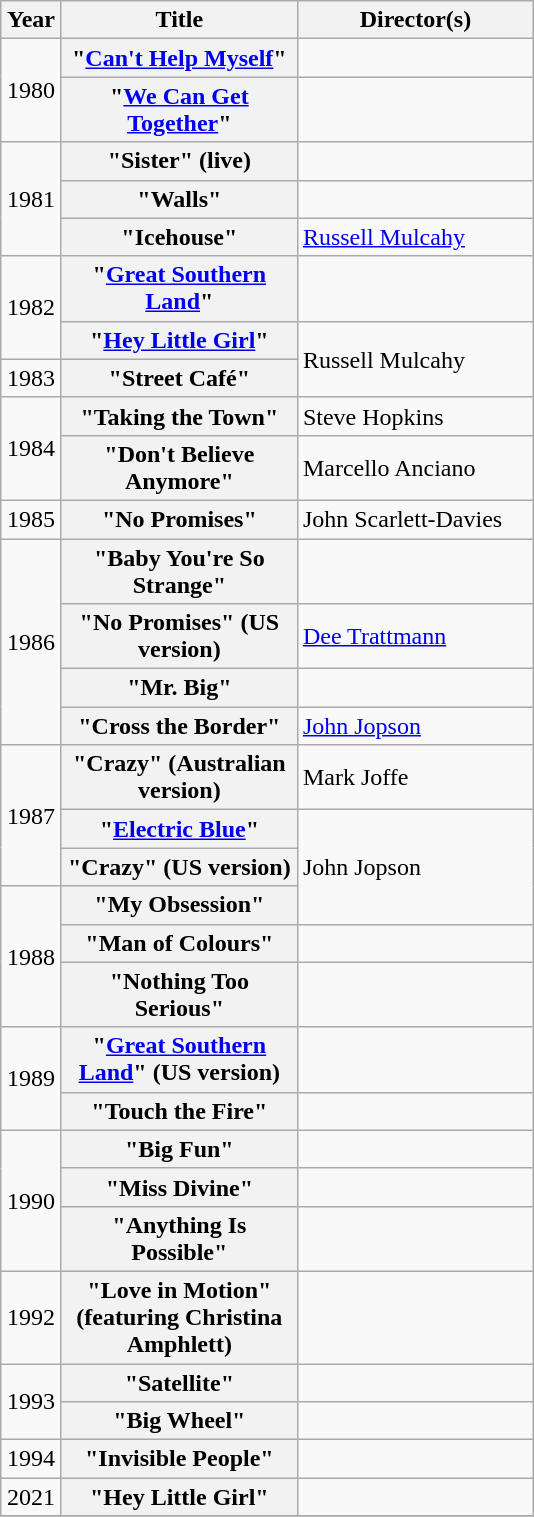<table class="wikitable plainrowheaders">
<tr>
<th style="width:33px;">Year</th>
<th style="width:150px;">Title</th>
<th style="width:150px;">Director(s)</th>
</tr>
<tr>
<td style="text-align:center;" rowspan="2">1980</td>
<th scope="row">"<a href='#'>Can't Help Myself</a>"</th>
<td></td>
</tr>
<tr>
<th scope="row">"<a href='#'>We Can Get Together</a>"</th>
<td></td>
</tr>
<tr>
<td style="text-align:center;" rowspan="3">1981</td>
<th scope="row">"Sister" (live)</th>
<td></td>
</tr>
<tr>
<th scope="row">"Walls"</th>
<td></td>
</tr>
<tr>
<th scope="row">"Icehouse"</th>
<td><a href='#'>Russell Mulcahy</a></td>
</tr>
<tr>
<td style="text-align:center;" rowspan="2">1982</td>
<th scope="row">"<a href='#'>Great Southern Land</a>"</th>
<td></td>
</tr>
<tr>
<th scope="row">"<a href='#'>Hey Little Girl</a>"</th>
<td rowspan="2">Russell Mulcahy</td>
</tr>
<tr>
<td style="text-align:center;">1983</td>
<th scope="row">"Street Café"</th>
</tr>
<tr>
<td style="text-align:center;" rowspan="2">1984</td>
<th scope="row">"Taking the Town"</th>
<td>Steve Hopkins</td>
</tr>
<tr>
<th scope="row">"Don't Believe Anymore"</th>
<td>Marcello Anciano</td>
</tr>
<tr>
<td style="text-align:center;">1985</td>
<th scope="row">"No Promises"</th>
<td>John Scarlett-Davies</td>
</tr>
<tr>
<td style="text-align:center;" rowspan="4">1986</td>
<th scope="row">"Baby You're So Strange"</th>
<td></td>
</tr>
<tr>
<th scope="row">"No Promises" (US version)</th>
<td><a href='#'>Dee Trattmann</a></td>
</tr>
<tr>
<th scope="row">"Mr. Big"</th>
<td></td>
</tr>
<tr>
<th scope="row">"Cross the Border"</th>
<td><a href='#'>John Jopson</a></td>
</tr>
<tr>
<td style="text-align:center;" rowspan="3">1987</td>
<th scope="row">"Crazy" (Australian version)</th>
<td>Mark Joffe</td>
</tr>
<tr>
<th scope="row">"<a href='#'>Electric Blue</a>"</th>
<td rowspan="3">John Jopson</td>
</tr>
<tr>
<th scope="row">"Crazy" (US version)</th>
</tr>
<tr>
<td style="text-align:center;" rowspan="3">1988</td>
<th scope="row">"My Obsession"</th>
</tr>
<tr>
<th scope="row">"Man of Colours"</th>
<td></td>
</tr>
<tr>
<th scope="row">"Nothing Too Serious"</th>
<td></td>
</tr>
<tr>
<td style="text-align:center;" rowspan="2">1989</td>
<th scope="row">"<a href='#'>Great Southern Land</a>" (US version)</th>
<td></td>
</tr>
<tr>
<th scope="row">"Touch the Fire"</th>
<td></td>
</tr>
<tr>
<td style="text-align:center;" rowspan="3">1990</td>
<th scope="row">"Big Fun"</th>
<td></td>
</tr>
<tr>
<th scope="row">"Miss Divine"</th>
<td></td>
</tr>
<tr>
<th scope="row">"Anything Is Possible"</th>
<td></td>
</tr>
<tr>
<td style="text-align:center;">1992</td>
<th scope="row">"Love in Motion" (featuring Christina Amphlett)</th>
<td></td>
</tr>
<tr>
<td style="text-align:center;" rowspan="2">1993</td>
<th scope="row">"Satellite"</th>
<td></td>
</tr>
<tr>
<th scope="row">"Big Wheel"</th>
<td></td>
</tr>
<tr>
<td style="text-align:center;">1994</td>
<th scope="row">"Invisible People"</th>
<td></td>
</tr>
<tr>
<td style="text-align:center;">2021</td>
<th scope="row">"Hey Little Girl"</th>
<td></td>
</tr>
<tr>
</tr>
</table>
